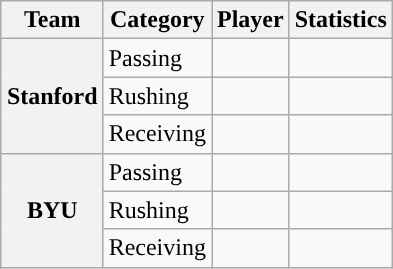<table class="wikitable" style="float:right">
<tr>
<th>Team</th>
<th>Category</th>
<th>Player</th>
<th>Statistics</th>
</tr>
<tr>
<th rowspan=3>Stanford</th>
<td>Passing</td>
<td></td>
<td></td>
</tr>
<tr>
<td>Rushing</td>
<td></td>
<td></td>
</tr>
<tr>
<td>Receiving</td>
<td></td>
<td></td>
</tr>
<tr>
<th rowspan=3>BYU</th>
<td>Passing</td>
<td></td>
<td></td>
</tr>
<tr>
<td>Rushing</td>
<td></td>
<td></td>
</tr>
<tr>
<td>Receiving</td>
<td></td>
<td></td>
</tr>
</table>
